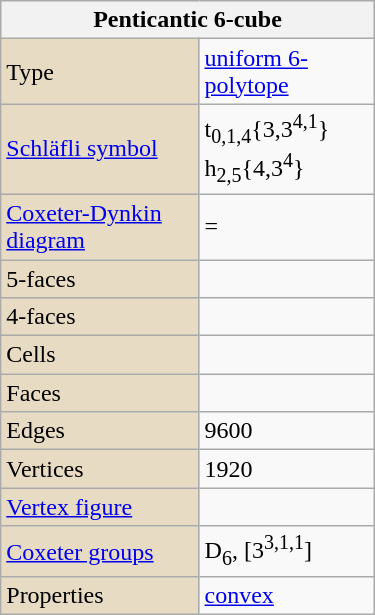<table class="wikitable" align="right" style="margin-left:10px" width="250">
<tr>
<th bgcolor=#e7dcc3 colspan=2>Penticantic 6-cube</th>
</tr>
<tr>
<td bgcolor=#e7dcc3>Type</td>
<td><a href='#'>uniform 6-polytope</a></td>
</tr>
<tr>
<td bgcolor=#e7dcc3><a href='#'>Schläfli symbol</a></td>
<td>t<sub>0,1,4</sub>{3,3<sup>4,1</sup>}<br>h<sub>2,5</sub>{4,3<sup>4</sup>}</td>
</tr>
<tr>
<td bgcolor=#e7dcc3><a href='#'>Coxeter-Dynkin diagram</a></td>
<td> = </td>
</tr>
<tr>
<td bgcolor=#e7dcc3>5-faces</td>
<td></td>
</tr>
<tr>
<td bgcolor=#e7dcc3>4-faces</td>
<td></td>
</tr>
<tr>
<td bgcolor=#e7dcc3>Cells</td>
<td></td>
</tr>
<tr>
<td bgcolor=#e7dcc3>Faces</td>
<td></td>
</tr>
<tr>
<td bgcolor=#e7dcc3>Edges</td>
<td>9600</td>
</tr>
<tr>
<td bgcolor=#e7dcc3>Vertices</td>
<td>1920</td>
</tr>
<tr>
<td bgcolor=#e7dcc3><a href='#'>Vertex figure</a></td>
<td></td>
</tr>
<tr>
<td bgcolor=#e7dcc3><a href='#'>Coxeter groups</a></td>
<td>D<sub>6</sub>, [3<sup>3,1,1</sup>]</td>
</tr>
<tr>
<td bgcolor=#e7dcc3>Properties</td>
<td><a href='#'>convex</a></td>
</tr>
</table>
